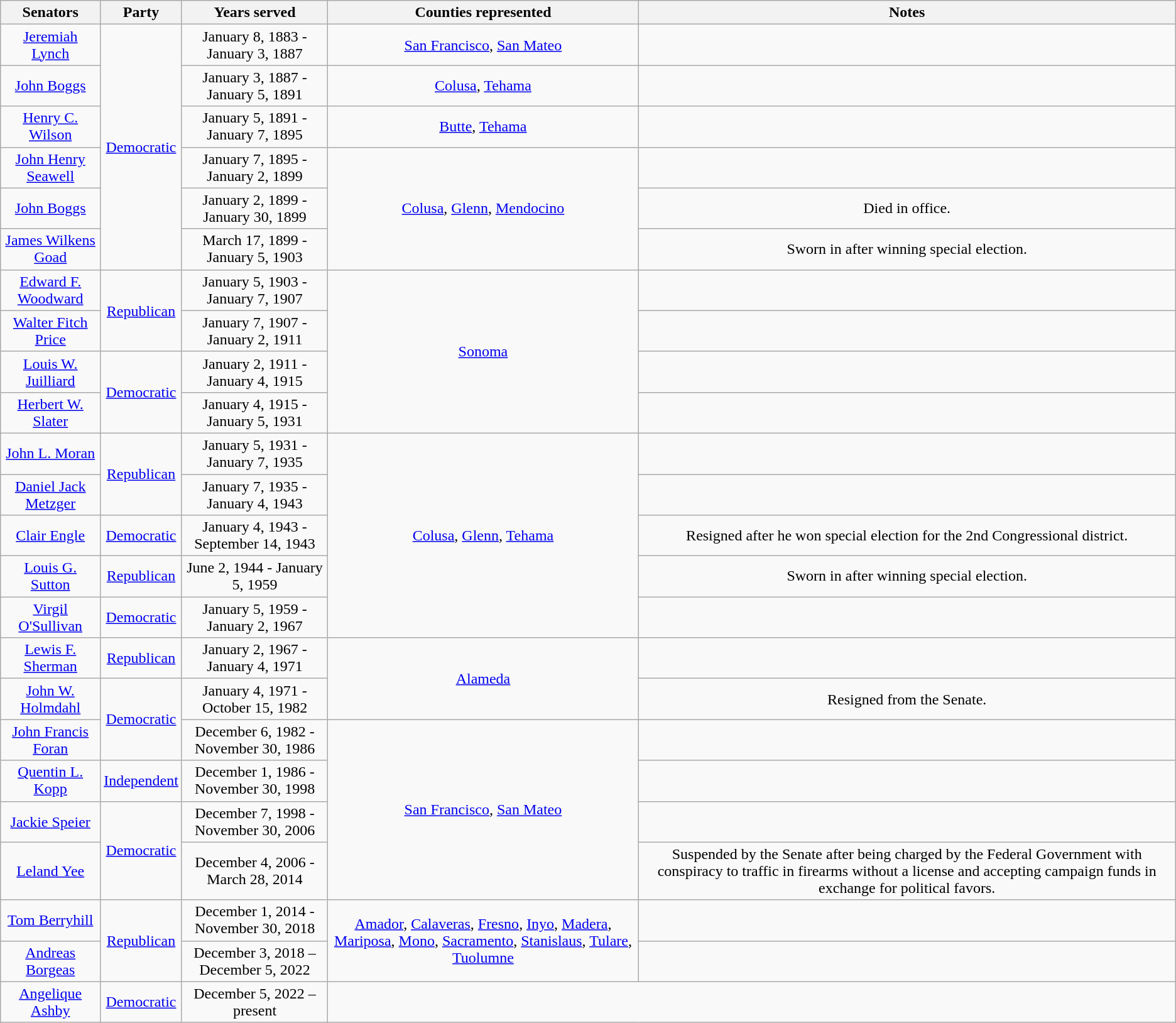<table class=wikitable style="text-align:center">
<tr>
<th>Senators</th>
<th>Party</th>
<th>Years served</th>
<th>Counties represented</th>
<th>Notes</th>
</tr>
<tr>
<td><a href='#'>Jeremiah Lynch</a></td>
<td rowspan=7 ><a href='#'>Democratic</a></td>
<td>January 8, 1883 - January 3, 1887</td>
<td><a href='#'>San Francisco</a>, <a href='#'>San Mateo</a></td>
<td></td>
</tr>
<tr>
<td><a href='#'>John Boggs</a></td>
<td>January 3, 1887 - January 5, 1891</td>
<td rowspan=2><a href='#'>Colusa</a>, <a href='#'>Tehama</a></td>
<td></td>
</tr>
<tr>
<td rowspan=2><a href='#'>Henry C. Wilson</a></td>
<td rowspan=2>January 5, 1891 - January 7, 1895</td>
<td rowspan=2></td>
</tr>
<tr>
<td><a href='#'>Butte</a>, <a href='#'>Tehama</a></td>
</tr>
<tr>
<td><a href='#'>John Henry Seawell</a></td>
<td>January 7, 1895 - January 2, 1899</td>
<td rowspan=3><a href='#'>Colusa</a>, <a href='#'>Glenn</a>, <a href='#'>Mendocino</a></td>
<td></td>
</tr>
<tr>
<td><a href='#'>John Boggs</a></td>
<td>January 2, 1899 - January 30, 1899</td>
<td>Died in office.</td>
</tr>
<tr>
<td><a href='#'>James Wilkens Goad</a></td>
<td>March 17, 1899 - January 5, 1903</td>
<td>Sworn in after winning special election.</td>
</tr>
<tr>
<td><a href='#'>Edward F. Woodward</a></td>
<td rowspan=2 ><a href='#'>Republican</a></td>
<td>January 5, 1903 - January 7, 1907</td>
<td rowspan=4><a href='#'>Sonoma</a></td>
<td></td>
</tr>
<tr>
<td><a href='#'>Walter Fitch Price</a></td>
<td>January 7, 1907 - January 2, 1911</td>
<td></td>
</tr>
<tr>
<td><a href='#'>Louis W. Juilliard</a></td>
<td rowspan=2 ><a href='#'>Democratic</a></td>
<td>January 2, 1911 - January 4, 1915</td>
<td></td>
</tr>
<tr>
<td><a href='#'>Herbert W. Slater</a></td>
<td>January 4, 1915 - January 5, 1931</td>
<td></td>
</tr>
<tr>
<td><a href='#'>John L. Moran</a></td>
<td rowspan=2 ><a href='#'>Republican</a></td>
<td>January 5, 1931 - January 7, 1935</td>
<td rowspan=5><a href='#'>Colusa</a>, <a href='#'>Glenn</a>, <a href='#'>Tehama</a></td>
<td></td>
</tr>
<tr>
<td><a href='#'>Daniel Jack Metzger</a></td>
<td>January 7, 1935 - January 4, 1943</td>
<td></td>
</tr>
<tr>
<td><a href='#'>Clair Engle</a></td>
<td><a href='#'>Democratic</a></td>
<td>January 4, 1943 - September 14, 1943</td>
<td>Resigned after he won special election for the 2nd Congressional district.</td>
</tr>
<tr>
<td><a href='#'>Louis G. Sutton</a></td>
<td><a href='#'>Republican</a></td>
<td>June 2, 1944 - January 5, 1959</td>
<td>Sworn in after winning special election.</td>
</tr>
<tr>
<td><a href='#'>Virgil O'Sullivan</a></td>
<td><a href='#'>Democratic</a></td>
<td>January 5, 1959 - January 2, 1967</td>
<td></td>
</tr>
<tr>
<td><a href='#'>Lewis F. Sherman</a></td>
<td><a href='#'>Republican</a></td>
<td>January 2, 1967 - January 4, 1971</td>
<td rowspan=2><a href='#'>Alameda</a></td>
<td></td>
</tr>
<tr>
<td><a href='#'>John W. Holmdahl</a></td>
<td rowspan=2 ><a href='#'>Democratic</a></td>
<td>January 4, 1971 - October 15, 1982</td>
<td>Resigned from the Senate.</td>
</tr>
<tr>
<td><a href='#'>John Francis Foran</a></td>
<td>December 6, 1982 - November 30, 1986</td>
<td rowspan=4><a href='#'>San Francisco</a>, <a href='#'>San Mateo</a></td>
<td></td>
</tr>
<tr>
<td><a href='#'>Quentin L. Kopp</a></td>
<td><a href='#'>Independent</a></td>
<td>December 1, 1986 - November 30, 1998</td>
<td></td>
</tr>
<tr>
<td><a href='#'>Jackie Speier</a></td>
<td rowspan=2 ><a href='#'>Democratic</a></td>
<td>December 7, 1998 - November 30, 2006</td>
<td></td>
</tr>
<tr>
<td><a href='#'>Leland Yee</a></td>
<td>December 4, 2006 - March 28, 2014</td>
<td>Suspended by the Senate after being charged by the Federal Government with conspiracy to traffic in firearms without a license and accepting campaign funds in exchange for political favors.</td>
</tr>
<tr>
<td><a href='#'>Tom Berryhill</a></td>
<td rowspan=2 ><a href='#'>Republican</a></td>
<td>December 1, 2014 - November 30, 2018</td>
<td rowspan=2><a href='#'>Amador</a>, <a href='#'>Calaveras</a>, <a href='#'>Fresno</a>, <a href='#'>Inyo</a>, <a href='#'>Madera</a>, <a href='#'>Mariposa</a>, <a href='#'>Mono</a>, <a href='#'>Sacramento</a>, <a href='#'>Stanislaus</a>, <a href='#'>Tulare</a>, <a href='#'>Tuolumne</a></td>
<td></td>
</tr>
<tr>
<td><a href='#'>Andreas Borgeas</a></td>
<td>December 3, 2018 – December 5, 2022</td>
<td></td>
</tr>
<tr>
<td><a href='#'>Angelique Ashby</a></td>
<td><a href='#'>Democratic</a></td>
<td>December 5, 2022 – present</td>
</tr>
</table>
